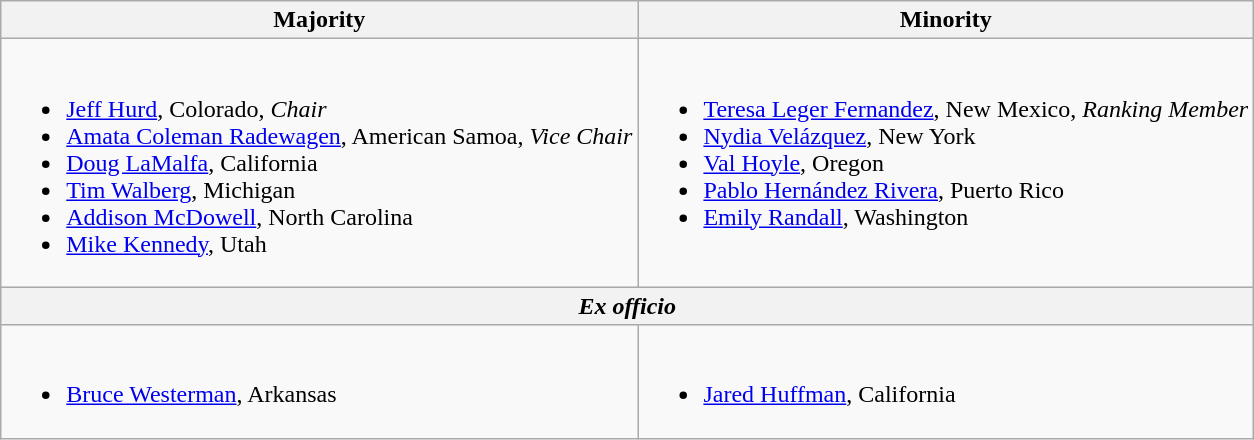<table class=wikitable>
<tr>
<th>Majority</th>
<th>Minority</th>
</tr>
<tr valign=top>
<td><br><ul><li><a href='#'>Jeff Hurd</a>, Colorado, <em>Chair</em></li><li><a href='#'>Amata Coleman Radewagen</a>, American Samoa, <em>Vice Chair</em></li><li><a href='#'>Doug LaMalfa</a>, California</li><li><a href='#'>Tim Walberg</a>, Michigan</li><li><a href='#'>Addison McDowell</a>, North Carolina</li><li><a href='#'>Mike Kennedy</a>, Utah</li></ul></td>
<td><br><ul><li><a href='#'>Teresa Leger Fernandez</a>, New Mexico, <em>Ranking Member</em></li><li><a href='#'>Nydia Velázquez</a>, New York</li><li><a href='#'>Val Hoyle</a>, Oregon</li><li><a href='#'>Pablo Hernández Rivera</a>, Puerto Rico</li><li><a href='#'>Emily Randall</a>, Washington</li></ul></td>
</tr>
<tr>
<th colspan=2><em>Ex officio</em></th>
</tr>
<tr>
<td><br><ul><li><a href='#'>Bruce Westerman</a>, Arkansas</li></ul></td>
<td><br><ul><li><a href='#'>Jared Huffman</a>, California</li></ul></td>
</tr>
</table>
